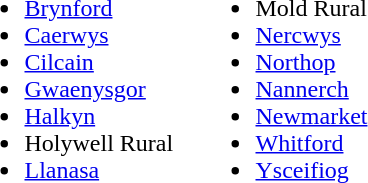<table>
<tr ---- valign="top">
<td width="150pt"><br><ul><li><a href='#'>Brynford</a></li><li><a href='#'>Caerwys</a></li><li><a href='#'>Cilcain</a></li><li><a href='#'>Gwaenysgor</a></li><li><a href='#'>Halkyn</a></li><li>Holywell Rural</li><li><a href='#'>Llanasa</a></li></ul></td>
<td width="150pt"><br><ul><li>Mold Rural</li><li><a href='#'>Nercwys</a></li><li><a href='#'>Northop</a></li><li><a href='#'>Nannerch</a></li><li><a href='#'>Newmarket</a></li><li><a href='#'>Whitford</a></li><li><a href='#'>Ysceifiog</a></li></ul></td>
</tr>
</table>
